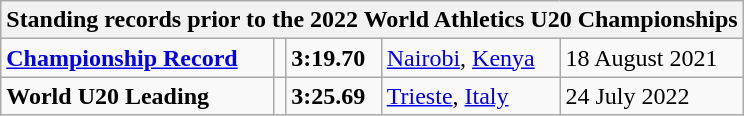<table class="wikitable">
<tr>
<th colspan=5>Standing records prior to the 2022 World Athletics U20 Championships</th>
</tr>
<tr>
<td><strong><a href='#'>Championship Record</a></strong></td>
<td></td>
<td><strong>3:19.70</strong></td>
<td><a href='#'>Nairobi</a>, <a href='#'>Kenya</a></td>
<td>18 August 2021</td>
</tr>
<tr>
<td><strong>World U20 Leading</strong></td>
<td></td>
<td><strong>3:25.69</strong></td>
<td><a href='#'>Trieste</a>, <a href='#'>Italy</a></td>
<td>24 July 2022</td>
</tr>
</table>
